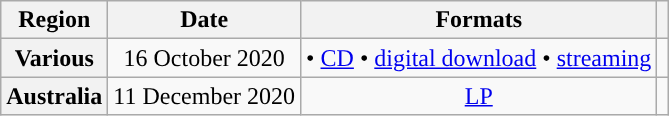<table class="wikitable plainrowheaders" style="text-align:center;">
<tr>
<th>Region</th>
<th>Date</th>
<th>Formats</th>
<th></th>
</tr>
<tr>
<th scope="row">Various</th>
<td>16 October 2020</td>
<td>• <a href='#'>CD</a> • <a href='#'>digital download</a> • <a href='#'>streaming</a></td>
<td></td>
</tr>
<tr>
<th scope="row">Australia</th>
<td>11 December 2020</td>
<td><a href='#'>LP</a></td>
<td></td>
</tr>
</table>
